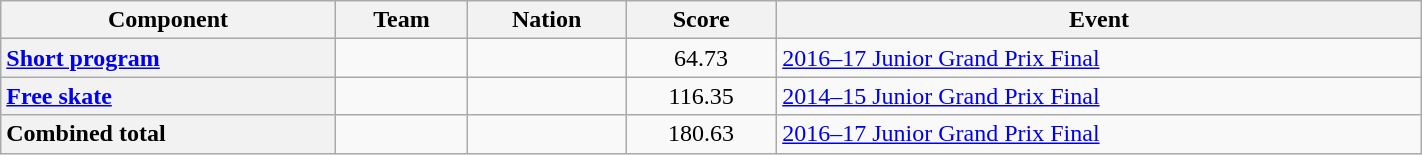<table class="wikitable unsortable" style="text-align:left; width:75%">
<tr>
<th scope="col">Component</th>
<th scope="col">Team</th>
<th scope="col">Nation</th>
<th scope="col">Score</th>
<th scope="col">Event</th>
</tr>
<tr>
<th scope="row" style="text-align:left"><a href='#'>Short program</a></th>
<td></td>
<td></td>
<td style="text-align:center">64.73</td>
<td><a href='#'>2016–17 Junior Grand Prix Final</a></td>
</tr>
<tr>
<th scope="row" style="text-align:left"><a href='#'>Free skate</a></th>
<td></td>
<td></td>
<td style="text-align:center">116.35</td>
<td><a href='#'>2014–15 Junior Grand Prix Final</a></td>
</tr>
<tr>
<th scope="row" style="text-align:left">Combined total</th>
<td></td>
<td></td>
<td style="text-align:center">180.63</td>
<td><a href='#'>2016–17 Junior Grand Prix Final</a></td>
</tr>
</table>
